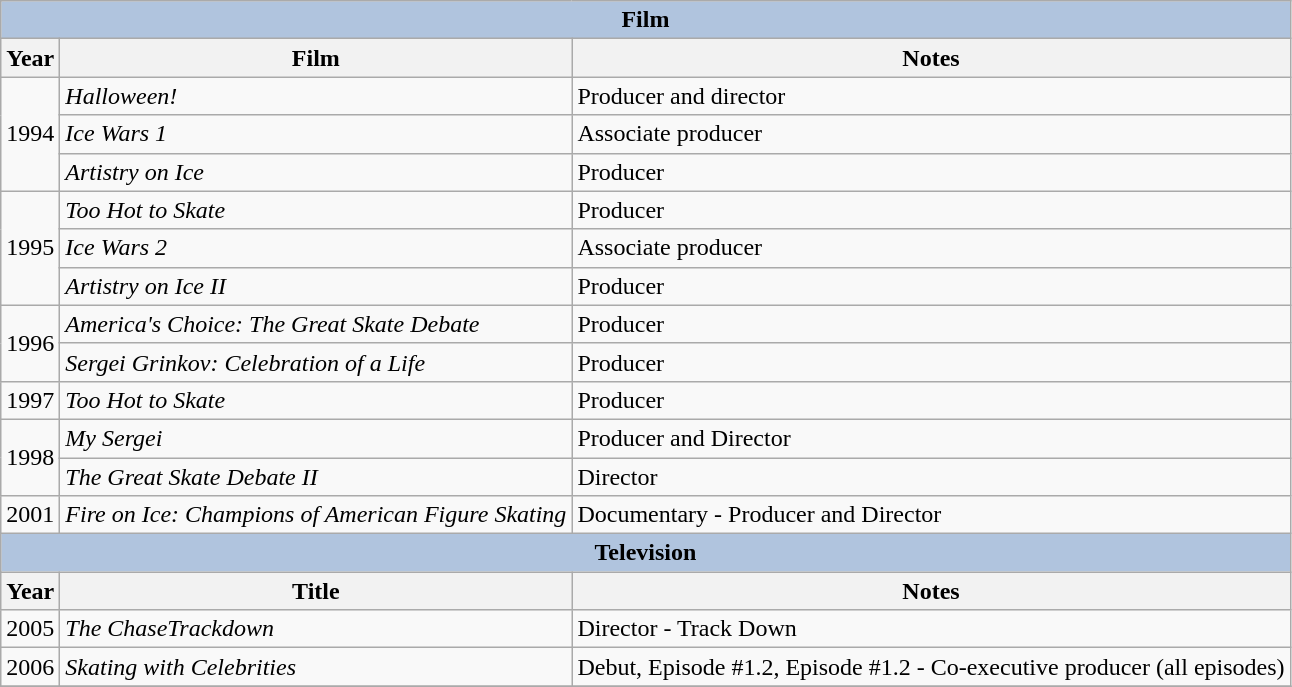<table class="wikitable">
<tr>
<th colspan="4" style="background: LightSteelBlue;">Film</th>
</tr>
<tr>
<th>Year</th>
<th>Film</th>
<th>Notes</th>
</tr>
<tr>
<td rowspan="3">1994</td>
<td><em>Halloween!</em></td>
<td>Producer and director</td>
</tr>
<tr>
<td><em>Ice Wars 1</em></td>
<td>Associate producer</td>
</tr>
<tr>
<td><em>Artistry on Ice</em></td>
<td>Producer</td>
</tr>
<tr>
<td rowspan="3">1995</td>
<td><em>Too Hot to Skate</em></td>
<td>Producer</td>
</tr>
<tr>
<td><em>Ice Wars 2</em></td>
<td>Associate producer</td>
</tr>
<tr>
<td><em>Artistry on Ice II</em></td>
<td>Producer</td>
</tr>
<tr>
<td rowspan="2">1996</td>
<td><em>America's Choice: The Great Skate Debate</em></td>
<td>Producer</td>
</tr>
<tr>
<td><em>Sergei Grinkov: Celebration of a Life</em></td>
<td>Producer</td>
</tr>
<tr>
<td>1997</td>
<td><em>Too Hot to Skate</em></td>
<td>Producer</td>
</tr>
<tr>
<td rowspan="2">1998</td>
<td><em>My Sergei</em></td>
<td>Producer and Director</td>
</tr>
<tr>
<td><em>The Great Skate Debate II</em></td>
<td>Director</td>
</tr>
<tr>
<td>2001</td>
<td><em>Fire on Ice: Champions of American Figure Skating</em></td>
<td>Documentary - Producer and Director</td>
</tr>
<tr>
<th colspan="4" style="background: LightSteelBlue;">Television</th>
</tr>
<tr>
<th>Year</th>
<th>Title</th>
<th>Notes</th>
</tr>
<tr>
<td>2005</td>
<td><em>The ChaseTrackdown</em></td>
<td>Director - Track Down</td>
</tr>
<tr>
<td>2006</td>
<td><em>Skating with Celebrities</em></td>
<td>Debut, Episode #1.2, Episode #1.2 - Co-executive producer (all episodes)</td>
</tr>
<tr>
</tr>
</table>
